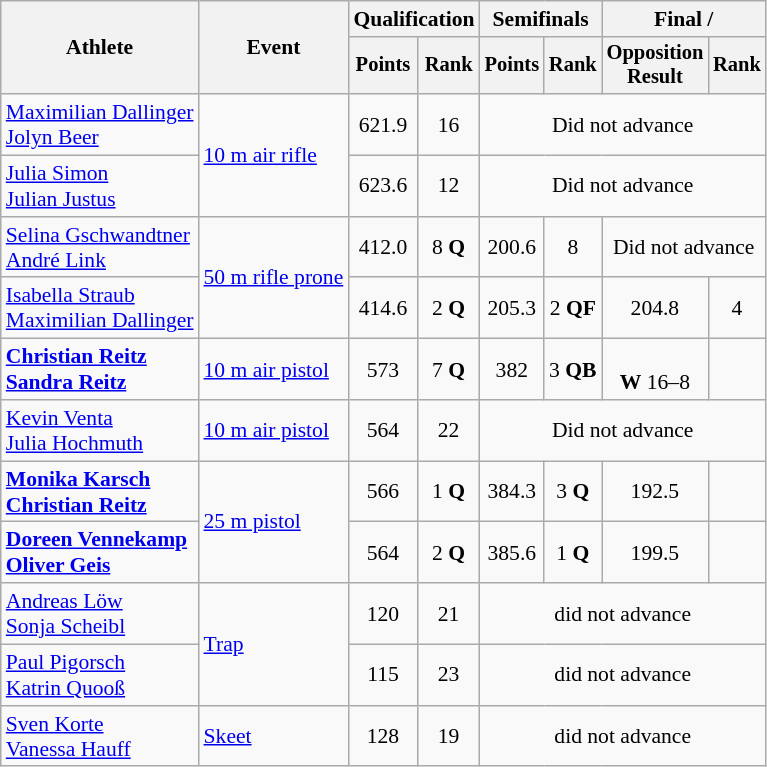<table class="wikitable" style="text-align:center; font-size:90%">
<tr>
<th rowspan=2>Athlete</th>
<th rowspan=2>Event</th>
<th colspan=2>Qualification</th>
<th colspan=2>Semifinals</th>
<th colspan=2>Final / </th>
</tr>
<tr style="font-size:95%">
<th>Points</th>
<th>Rank</th>
<th>Points</th>
<th>Rank</th>
<th>Opposition<br>Result</th>
<th>Rank</th>
</tr>
<tr>
<td align=left><a href='#'>Maximilian Dallinger</a><br><a href='#'>Jolyn Beer</a></td>
<td align=left rowspan=2><a href='#'>10 m air rifle</a></td>
<td>621.9</td>
<td>16</td>
<td colspan=4>Did not advance</td>
</tr>
<tr>
<td align=left><a href='#'>Julia Simon</a><br><a href='#'>Julian Justus</a></td>
<td>623.6</td>
<td>12</td>
<td colspan=4>Did not advance</td>
</tr>
<tr>
<td align=left><a href='#'>Selina Gschwandtner</a><br><a href='#'>André Link</a></td>
<td align=left rowspan=2><a href='#'>50 m rifle prone</a></td>
<td>412.0</td>
<td>8 <strong>Q</strong></td>
<td>200.6</td>
<td>8</td>
<td colspan=2>Did not advance</td>
</tr>
<tr>
<td align=left><a href='#'>Isabella Straub</a><br><a href='#'>Maximilian Dallinger</a></td>
<td>414.6</td>
<td>2 <strong>Q</strong></td>
<td>205.3</td>
<td>2 <strong>QF</strong></td>
<td>204.8</td>
<td>4</td>
</tr>
<tr>
<td align=left><strong><a href='#'>Christian Reitz</a><br><a href='#'>Sandra Reitz</a></strong></td>
<td align=left><a href='#'>10 m air pistol</a></td>
<td>573</td>
<td>7 <strong>Q</strong></td>
<td>382</td>
<td>3 <strong>QB</strong></td>
<td><br><strong>W</strong> 16–8</td>
<td></td>
</tr>
<tr>
<td align=left><a href='#'>Kevin Venta</a><br><a href='#'>Julia Hochmuth</a></td>
<td align=left><a href='#'>10 m air pistol</a></td>
<td>564</td>
<td>22</td>
<td colspan=4>Did not advance</td>
</tr>
<tr>
<td align=left><strong><a href='#'>Monika Karsch</a><br><a href='#'>Christian Reitz</a></strong></td>
<td align=left rowspan=2><a href='#'>25 m pistol</a></td>
<td>566</td>
<td>1 <strong>Q</strong></td>
<td>384.3</td>
<td>3 <strong>Q</strong></td>
<td>192.5</td>
<td></td>
</tr>
<tr>
<td align=left><strong><a href='#'>Doreen Vennekamp</a><br><a href='#'>Oliver Geis</a></strong></td>
<td>564</td>
<td>2 <strong>Q</strong></td>
<td>385.6</td>
<td>1 <strong>Q</strong></td>
<td>199.5</td>
<td></td>
</tr>
<tr>
<td align=left><a href='#'>Andreas Löw</a><br><a href='#'>Sonja Scheibl</a></td>
<td align=left rowspan=2><a href='#'>Trap</a></td>
<td>120</td>
<td>21</td>
<td colspan=4>did not advance</td>
</tr>
<tr>
<td align=left><a href='#'>Paul Pigorsch</a><br><a href='#'>Katrin Quooß</a></td>
<td>115</td>
<td>23</td>
<td colspan=4>did not advance</td>
</tr>
<tr>
<td align=left><a href='#'>Sven Korte</a><br><a href='#'>Vanessa Hauff</a></td>
<td align=left><a href='#'>Skeet</a></td>
<td>128</td>
<td>19</td>
<td colspan=4>did not advance</td>
</tr>
</table>
